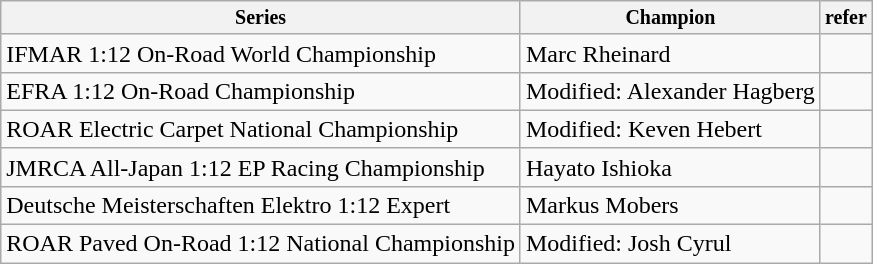<table class="wikitable">
<tr style="font-size:10pt;font-weight:bold">
<th>Series</th>
<th>Champion</th>
<th>refer</th>
</tr>
<tr>
<td>IFMAR 1:12 On-Road World Championship</td>
<td> Marc Rheinard</td>
<td></td>
</tr>
<tr>
<td>EFRA 1:12 On-Road Championship</td>
<td>Modified:  Alexander Hagberg</td>
<td></td>
</tr>
<tr>
<td>ROAR Electric Carpet National Championship</td>
<td>Modified:  Keven Hebert</td>
<td></td>
</tr>
<tr>
<td>JMRCA All-Japan 1:12 EP Racing Championship</td>
<td> Hayato Ishioka</td>
<td></td>
</tr>
<tr>
<td>Deutsche Meisterschaften Elektro 1:12 Expert</td>
<td> Markus Mobers</td>
<td></td>
</tr>
<tr>
<td>ROAR Paved On-Road 1:12 National Championship</td>
<td>Modified:  Josh Cyrul</td>
<td></td>
</tr>
</table>
